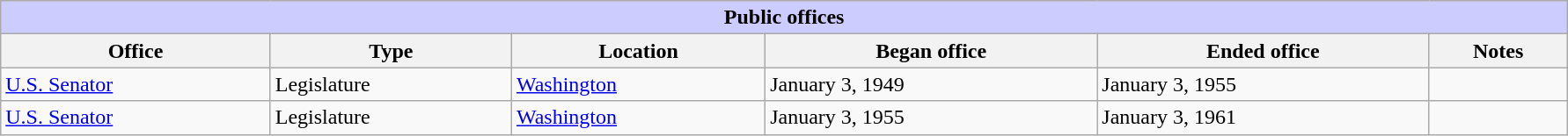<table class=wikitable style="width: 94%" style="text-align: center;" align="center">
<tr bgcolor=#cccccc>
<th colspan=7 style="background: #ccccff;">Public offices</th>
</tr>
<tr>
<th><strong>Office</strong></th>
<th><strong>Type</strong></th>
<th><strong>Location</strong></th>
<th><strong>Began office</strong></th>
<th><strong>Ended office</strong></th>
<th><strong>Notes</strong></th>
</tr>
<tr>
<td><a href='#'>U.S. Senator</a></td>
<td>Legislature</td>
<td><a href='#'>Washington</a></td>
<td>January 3, 1949</td>
<td>January 3, 1955</td>
<td></td>
</tr>
<tr>
<td><a href='#'>U.S. Senator</a></td>
<td>Legislature</td>
<td><a href='#'>Washington</a></td>
<td>January 3, 1955</td>
<td>January 3, 1961</td>
<td></td>
</tr>
</table>
